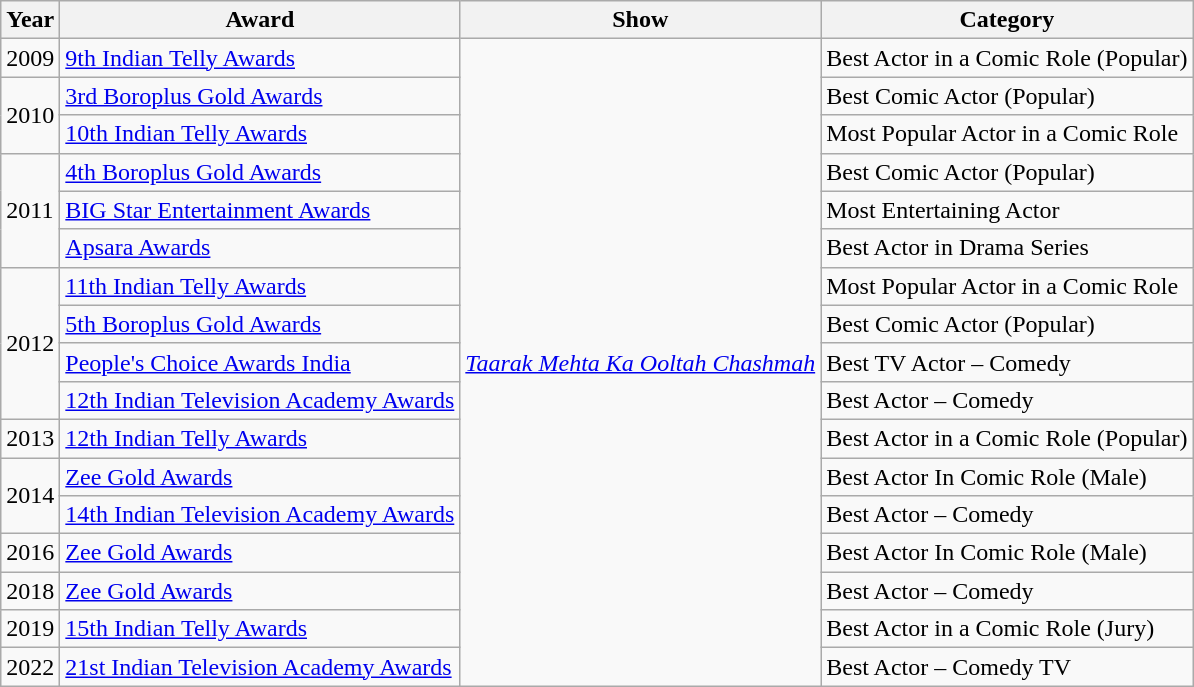<table class="wikitable">
<tr 1992.>
<th>Year</th>
<th>Award</th>
<th>Show</th>
<th>Category</th>
</tr>
<tr>
<td>2009</td>
<td><a href='#'>9th Indian Telly Awards</a></td>
<td rowspan="17"><em><a href='#'>Taarak Mehta Ka Ooltah Chashmah</a></em></td>
<td>Best Actor in a Comic Role (Popular)</td>
</tr>
<tr>
<td rowspan="2">2010</td>
<td><a href='#'>3rd Boroplus Gold Awards</a></td>
<td>Best Comic Actor (Popular)</td>
</tr>
<tr>
<td><a href='#'>10th Indian Telly Awards</a></td>
<td>Most Popular Actor in a Comic Role</td>
</tr>
<tr>
<td rowspan="3">2011</td>
<td><a href='#'>4th Boroplus Gold Awards</a></td>
<td>Best Comic Actor (Popular)</td>
</tr>
<tr>
<td><a href='#'>BIG Star Entertainment Awards</a></td>
<td>Most Entertaining Actor</td>
</tr>
<tr>
<td><a href='#'>Apsara Awards</a></td>
<td>Best Actor in Drama Series</td>
</tr>
<tr>
<td rowspan="4">2012</td>
<td><a href='#'>11th Indian Telly Awards</a></td>
<td>Most Popular Actor in a Comic Role</td>
</tr>
<tr>
<td><a href='#'>5th Boroplus Gold Awards</a></td>
<td>Best Comic Actor (Popular)</td>
</tr>
<tr>
<td><a href='#'>People's Choice Awards India</a></td>
<td>Best TV Actor – Comedy</td>
</tr>
<tr>
<td><a href='#'>12th Indian Television Academy Awards</a></td>
<td>Best Actor – Comedy</td>
</tr>
<tr>
<td>2013</td>
<td><a href='#'>12th Indian Telly Awards</a></td>
<td>Best Actor in a Comic Role (Popular)</td>
</tr>
<tr>
<td rowspan="2">2014</td>
<td><a href='#'>Zee Gold Awards</a></td>
<td>Best Actor In Comic Role (Male)</td>
</tr>
<tr>
<td><a href='#'>14th Indian Television Academy Awards</a></td>
<td>Best Actor – Comedy</td>
</tr>
<tr>
<td>2016</td>
<td><a href='#'>Zee Gold Awards</a></td>
<td>Best Actor In Comic Role (Male)</td>
</tr>
<tr>
<td>2018</td>
<td><a href='#'>Zee Gold Awards</a></td>
<td>Best Actor – Comedy</td>
</tr>
<tr>
<td>2019</td>
<td><a href='#'>15th Indian Telly Awards</a></td>
<td>Best Actor in a Comic Role (Jury)</td>
</tr>
<tr>
<td>2022</td>
<td><a href='#'>21st Indian Television Academy Awards</a></td>
<td>Best Actor – Comedy TV</td>
</tr>
</table>
